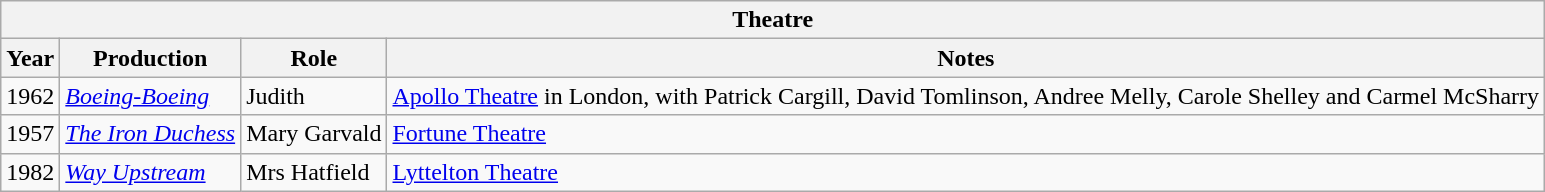<table class="wikitable">
<tr>
<th colspan=4>Theatre</th>
</tr>
<tr>
<th>Year</th>
<th>Production</th>
<th>Role</th>
<th>Notes</th>
</tr>
<tr>
<td>1962</td>
<td><em><a href='#'>Boeing-Boeing</a></em></td>
<td>Judith</td>
<td><a href='#'>Apollo Theatre</a> in London, with Patrick Cargill, David Tomlinson, Andree Melly, Carole Shelley and Carmel McSharry</td>
</tr>
<tr>
<td>1957</td>
<td><em><a href='#'>The Iron Duchess</a></em></td>
<td>Mary Garvald</td>
<td><a href='#'>Fortune Theatre</a></td>
</tr>
<tr>
<td rowspan=1>1982</td>
<td><em><a href='#'>Way Upstream</a></em></td>
<td>Mrs Hatfield</td>
<td><a href='#'>Lyttelton Theatre</a></td>
</tr>
</table>
